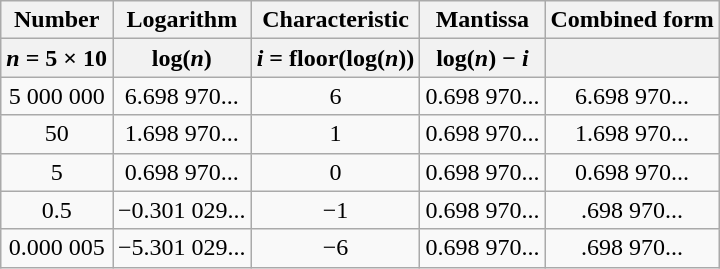<table class="wikitable" style="text-align:center;" border="1" cellpadding=5px>
<tr>
<th>Number</th>
<th>Logarithm</th>
<th>Characteristic</th>
<th>Mantissa</th>
<th>Combined form</th>
</tr>
<tr>
<th><em>n</em> = 5 × 10</th>
<th>log(<em>n</em>)</th>
<th><em>i</em> = floor(log(<em>n</em>))</th>
<th>log(<em>n</em>) − <em>i</em></th>
<th></th>
</tr>
<tr>
<td>5 000 000</td>
<td>6.698 970...</td>
<td>6</td>
<td>0.698 970...</td>
<td>6.698 970...</td>
</tr>
<tr>
<td>50</td>
<td>1.698 970...</td>
<td>1</td>
<td>0.698 970...</td>
<td>1.698 970...</td>
</tr>
<tr>
<td>5</td>
<td>0.698 970...</td>
<td>0</td>
<td>0.698 970...</td>
<td>0.698 970...</td>
</tr>
<tr>
<td>0.5</td>
<td>−0.301 029...</td>
<td>−1</td>
<td>0.698 970...</td>
<td>.698 970...</td>
</tr>
<tr>
<td>0.000 005</td>
<td>−5.301 029...</td>
<td>−6</td>
<td>0.698 970...</td>
<td>.698 970...</td>
</tr>
</table>
